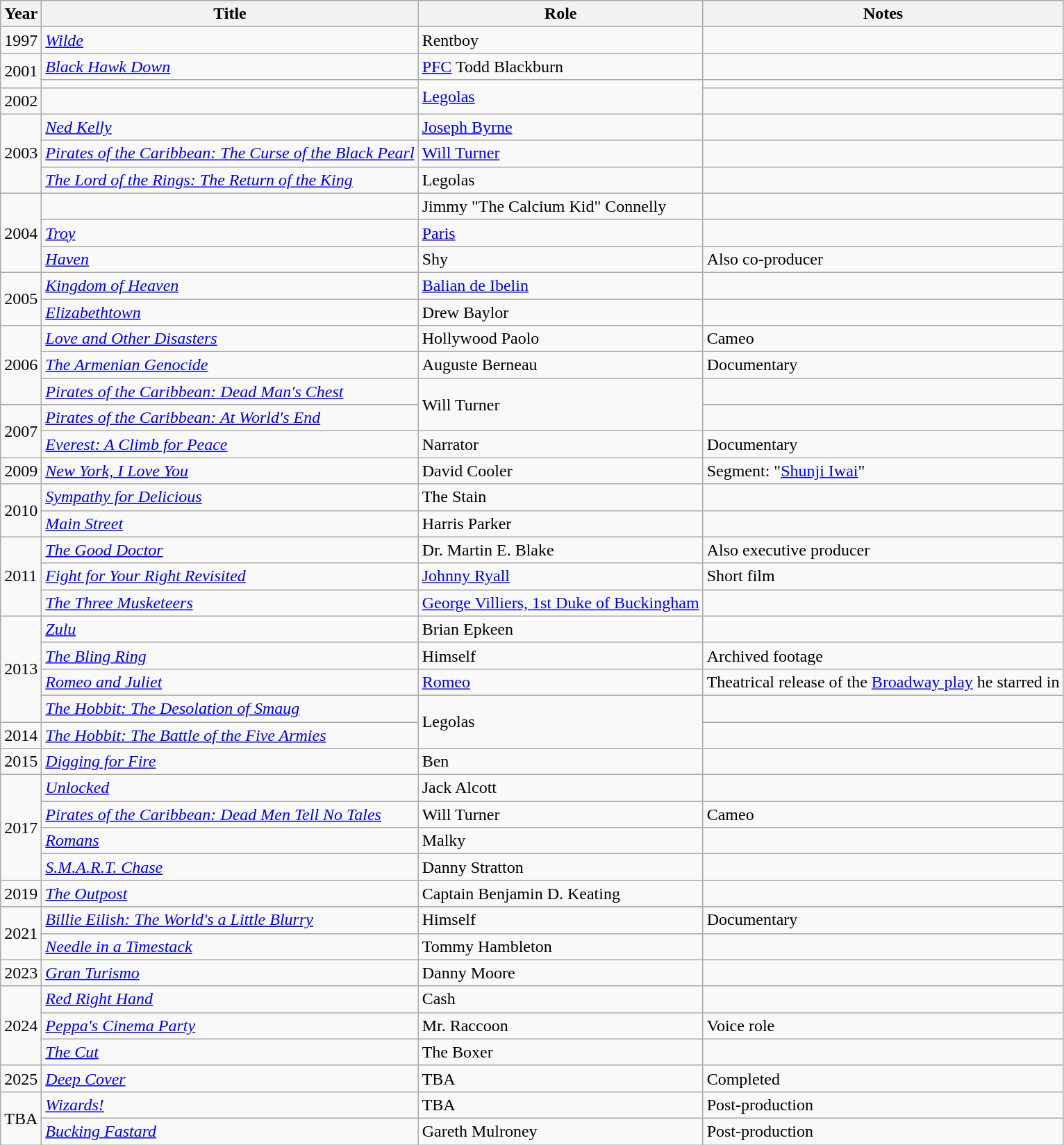<table class="wikitable sortable">
<tr>
<th>Year</th>
<th>Title</th>
<th>Role</th>
<th class="unsortable">Notes</th>
</tr>
<tr>
<td>1997</td>
<td><em><a href='#'>Wilde</a></em></td>
<td>Rentboy</td>
<td></td>
</tr>
<tr>
<td rowspan="2">2001</td>
<td><em><a href='#'>Black Hawk Down</a></em></td>
<td><a href='#'>PFC</a> Todd Blackburn</td>
<td></td>
</tr>
<tr>
<td><em></em></td>
<td rowspan =2><a href='#'>Legolas</a></td>
<td></td>
</tr>
<tr>
<td>2002</td>
<td><em></em></td>
<td></td>
</tr>
<tr>
<td rowspan="3">2003</td>
<td><em><a href='#'>Ned Kelly</a></em></td>
<td><a href='#'>Joseph Byrne</a></td>
<td></td>
</tr>
<tr>
<td><em><a href='#'>Pirates of the Caribbean: The Curse of the Black Pearl</a></em></td>
<td><a href='#'>Will Turner</a></td>
<td></td>
</tr>
<tr>
<td><em><a href='#'>The Lord of the Rings: The Return of the King</a></em></td>
<td>Legolas</td>
<td></td>
</tr>
<tr>
<td rowspan="3">2004</td>
<td><em></em></td>
<td>Jimmy "The Calcium Kid" Connelly</td>
<td></td>
</tr>
<tr>
<td><em><a href='#'>Troy</a></em></td>
<td><a href='#'>Paris</a></td>
<td></td>
</tr>
<tr>
<td><em><a href='#'>Haven</a></em></td>
<td>Shy</td>
<td>Also co-producer</td>
</tr>
<tr>
<td rowspan="2">2005</td>
<td><em><a href='#'>Kingdom of Heaven</a></em></td>
<td><a href='#'>Balian de Ibelin</a></td>
<td></td>
</tr>
<tr>
<td><em><a href='#'>Elizabethtown</a></em></td>
<td>Drew Baylor</td>
<td></td>
</tr>
<tr>
<td rowspan="3">2006</td>
<td><em><a href='#'>Love and Other Disasters</a></em></td>
<td>Hollywood Paolo</td>
<td>Cameo</td>
</tr>
<tr>
<td><em><a href='#'>The Armenian Genocide</a></em></td>
<td>Auguste Berneau</td>
<td>Documentary</td>
</tr>
<tr>
<td><em><a href='#'>Pirates of the Caribbean: Dead Man's Chest</a></em></td>
<td rowspan =2>Will Turner</td>
<td></td>
</tr>
<tr>
<td rowspan="2">2007</td>
<td><em><a href='#'>Pirates of the Caribbean: At World's End</a></em></td>
<td></td>
</tr>
<tr>
<td><em><a href='#'>Everest: A Climb for Peace</a></em></td>
<td>Narrator</td>
<td>Documentary</td>
</tr>
<tr>
<td>2009</td>
<td><em><a href='#'>New York, I Love You</a></em></td>
<td>David Cooler</td>
<td>Segment: "<a href='#'>Shunji Iwai</a>"</td>
</tr>
<tr>
<td rowspan="2">2010</td>
<td><em><a href='#'>Sympathy for Delicious</a></em></td>
<td>The Stain</td>
<td></td>
</tr>
<tr>
<td><em><a href='#'>Main Street</a></em></td>
<td>Harris Parker</td>
<td></td>
</tr>
<tr>
<td rowspan="3">2011</td>
<td><em><a href='#'>The Good Doctor</a></em></td>
<td>Dr. Martin E. Blake</td>
<td>Also executive producer</td>
</tr>
<tr>
<td><em><a href='#'>Fight for Your Right Revisited</a></em></td>
<td><a href='#'>Johnny Ryall</a></td>
<td>Short film</td>
</tr>
<tr>
<td><em><a href='#'>The Three Musketeers</a></em></td>
<td><a href='#'>George Villiers, 1st Duke of Buckingham</a></td>
<td></td>
</tr>
<tr>
<td rowspan="4">2013</td>
<td><em><a href='#'>Zulu</a></em></td>
<td>Brian Epkeen</td>
<td></td>
</tr>
<tr>
<td><em><a href='#'>The Bling Ring</a></em></td>
<td>Himself</td>
<td>Archived footage</td>
</tr>
<tr>
<td><em><a href='#'>Romeo and Juliet</a></em></td>
<td><a href='#'>Romeo</a></td>
<td>Theatrical release of the <a href='#'>Broadway play</a> he starred in</td>
</tr>
<tr>
<td><em><a href='#'>The Hobbit: The Desolation of Smaug</a></em></td>
<td rowspan =2>Legolas</td>
<td></td>
</tr>
<tr>
<td>2014</td>
<td><em><a href='#'>The Hobbit: The Battle of the Five Armies</a></em></td>
<td></td>
</tr>
<tr>
<td>2015</td>
<td><em><a href='#'>Digging for Fire</a></em></td>
<td>Ben</td>
<td></td>
</tr>
<tr>
<td rowspan="4">2017</td>
<td><em><a href='#'>Unlocked</a></em></td>
<td>Jack Alcott</td>
<td></td>
</tr>
<tr>
<td><em><a href='#'>Pirates of the Caribbean: Dead Men Tell No Tales</a></em></td>
<td>Will Turner</td>
<td>Cameo</td>
</tr>
<tr>
<td><em><a href='#'>Romans</a></em></td>
<td>Malky</td>
<td></td>
</tr>
<tr>
<td><em><a href='#'>S.M.A.R.T. Chase</a></em></td>
<td>Danny Stratton</td>
<td></td>
</tr>
<tr>
<td>2019</td>
<td><em><a href='#'>The Outpost</a></em></td>
<td>Captain Benjamin D. Keating</td>
<td></td>
</tr>
<tr>
<td rowspan="2">2021</td>
<td><em><a href='#'>Billie Eilish: The World's a Little Blurry</a></em></td>
<td>Himself</td>
<td>Documentary</td>
</tr>
<tr>
<td><em><a href='#'>Needle in a Timestack</a></em></td>
<td>Tommy Hambleton</td>
<td></td>
</tr>
<tr>
<td>2023</td>
<td><em><a href='#'>Gran Turismo</a></em></td>
<td>Danny Moore</td>
<td></td>
</tr>
<tr>
<td rowspan="3">2024</td>
<td><em><a href='#'>Red Right Hand</a></em></td>
<td>Cash</td>
<td></td>
</tr>
<tr>
<td><em><a href='#'>Peppa's Cinema Party</a></em></td>
<td>Mr. Raccoon</td>
<td>Voice role</td>
</tr>
<tr>
<td><em><a href='#'>The Cut</a></em></td>
<td>The Boxer</td>
<td></td>
</tr>
<tr>
<td>2025</td>
<td><em><a href='#'>Deep Cover</a></em></td>
<td>TBA</td>
<td>Completed</td>
</tr>
<tr>
<td rowspan="2">TBA</td>
<td><em><a href='#'>Wizards!</a></em></td>
<td>TBA</td>
<td>Post-production</td>
</tr>
<tr>
<td><em><a href='#'>Bucking Fastard</a></em></td>
<td>Gareth Mulroney</td>
<td>Post-production</td>
</tr>
</table>
